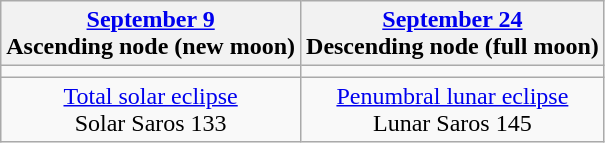<table class="wikitable">
<tr>
<th><a href='#'>September 9</a><br>Ascending node (new moon)</th>
<th><a href='#'>September 24</a><br>Descending node (full moon)</th>
</tr>
<tr>
<td></td>
<td></td>
</tr>
<tr align=center>
<td><a href='#'>Total solar eclipse</a><br>Solar Saros 133</td>
<td><a href='#'>Penumbral lunar eclipse</a><br>Lunar Saros 145</td>
</tr>
</table>
